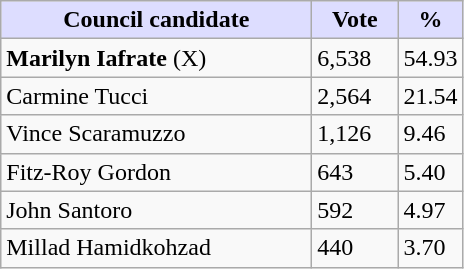<table class="wikitable">
<tr>
<th style="background:#ddf; width:200px;">Council candidate</th>
<th style="background:#ddf; width:50px;">Vote</th>
<th style="background:#ddf; width:30px;">%</th>
</tr>
<tr>
<td><strong>Marilyn Iafrate</strong> (X)</td>
<td>6,538</td>
<td>54.93</td>
</tr>
<tr>
<td>Carmine Tucci</td>
<td>2,564</td>
<td>21.54</td>
</tr>
<tr>
<td>Vince Scaramuzzo</td>
<td>1,126</td>
<td>9.46</td>
</tr>
<tr>
<td>Fitz-Roy Gordon</td>
<td>643</td>
<td>5.40</td>
</tr>
<tr>
<td>John Santoro</td>
<td>592</td>
<td>4.97</td>
</tr>
<tr>
<td>Millad Hamidkohzad</td>
<td>440</td>
<td>3.70</td>
</tr>
</table>
